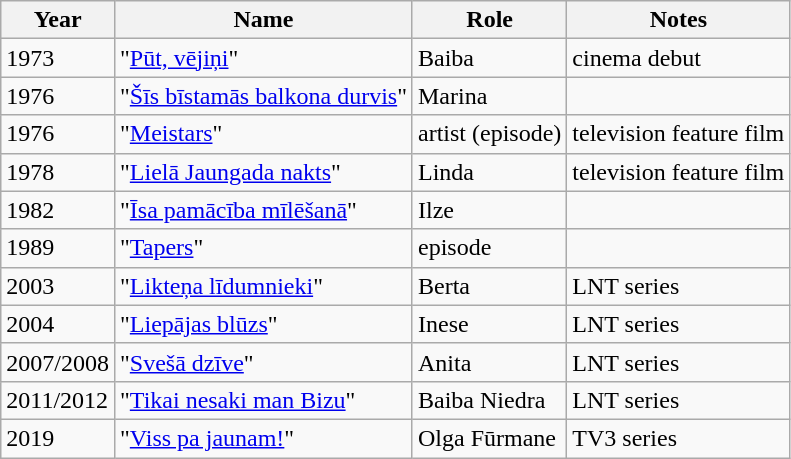<table class="wikitable">
<tr>
<th>Year</th>
<th>Name</th>
<th>Role</th>
<th>Notes</th>
</tr>
<tr>
<td>1973</td>
<td>"<a href='#'>Pūt, vējiņi</a>"</td>
<td>Baiba</td>
<td>cinema debut</td>
</tr>
<tr>
<td>1976</td>
<td>"<a href='#'>Šīs bīstamās balkona durvis</a>"</td>
<td>Marina</td>
</tr>
<tr>
<td>1976</td>
<td>"<a href='#'>Meistars</a>"</td>
<td>artist (episode)</td>
<td>television feature film</td>
</tr>
<tr>
<td>1978</td>
<td>"<a href='#'>Lielā Jaungada nakts</a>"</td>
<td>Linda</td>
<td>television feature film</td>
</tr>
<tr>
<td>1982</td>
<td>"<a href='#'>Īsa pamācība mīlēšanā</a>"</td>
<td>Ilze</td>
<td></td>
</tr>
<tr>
<td>1989</td>
<td>"<a href='#'>Tapers</a>"</td>
<td>episode</td>
<td></td>
</tr>
<tr>
<td>2003</td>
<td>"<a href='#'>Likteņa līdumnieki</a>"</td>
<td>Berta</td>
<td>LNT series</td>
</tr>
<tr>
<td>2004</td>
<td>"<a href='#'>Liepājas blūzs</a>"</td>
<td>Inese</td>
<td>LNT series</td>
</tr>
<tr>
<td>2007/2008</td>
<td>"<a href='#'>Svešā dzīve</a>"</td>
<td>Anita</td>
<td>LNT series</td>
</tr>
<tr>
<td>2011/2012</td>
<td>"<a href='#'>Tikai nesaki man Bizu</a>"</td>
<td>Baiba Niedra</td>
<td>LNT series</td>
</tr>
<tr>
<td>2019</td>
<td>"<a href='#'>Viss pa jaunam!</a>"</td>
<td>Olga Fūrmane</td>
<td>TV3 series</td>
</tr>
</table>
